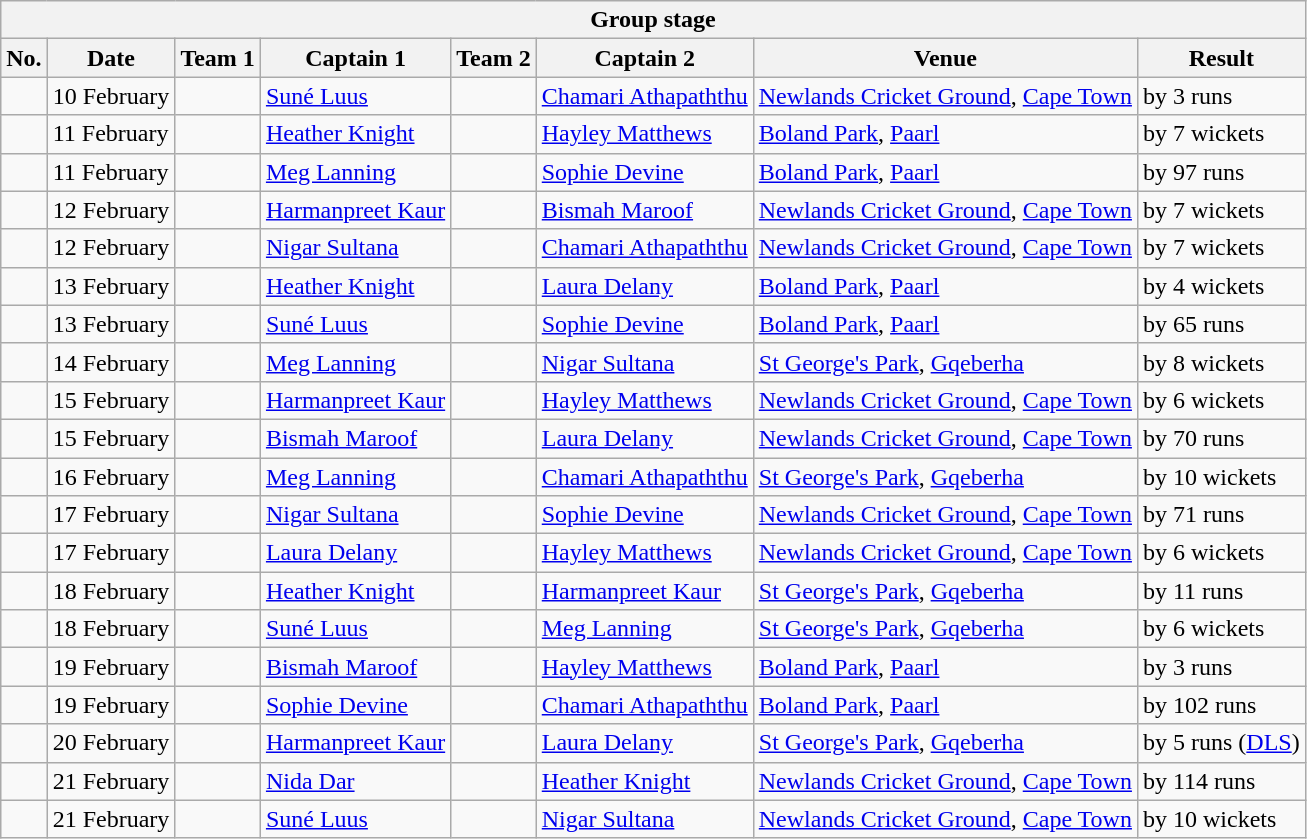<table class="wikitable">
<tr>
<th colspan="9">Group stage</th>
</tr>
<tr>
<th>No.</th>
<th>Date</th>
<th>Team 1</th>
<th>Captain 1</th>
<th>Team 2</th>
<th>Captain 2</th>
<th>Venue</th>
<th>Result</th>
</tr>
<tr>
<td></td>
<td>10 February</td>
<td></td>
<td><a href='#'>Suné Luus</a></td>
<td></td>
<td><a href='#'>Chamari Athapaththu</a></td>
<td><a href='#'>Newlands Cricket Ground</a>, <a href='#'>Cape Town</a></td>
<td> by 3 runs</td>
</tr>
<tr>
<td></td>
<td>11 February</td>
<td></td>
<td><a href='#'>Heather Knight</a></td>
<td></td>
<td><a href='#'>Hayley Matthews</a></td>
<td><a href='#'>Boland Park</a>, <a href='#'>Paarl</a></td>
<td> by 7 wickets</td>
</tr>
<tr>
<td></td>
<td>11 February</td>
<td></td>
<td><a href='#'>Meg Lanning</a></td>
<td></td>
<td><a href='#'>Sophie Devine</a></td>
<td><a href='#'>Boland Park</a>, <a href='#'>Paarl</a></td>
<td> by 97 runs</td>
</tr>
<tr>
<td></td>
<td>12 February</td>
<td></td>
<td><a href='#'>Harmanpreet Kaur</a></td>
<td></td>
<td><a href='#'>Bismah Maroof</a></td>
<td><a href='#'>Newlands Cricket Ground</a>, <a href='#'>Cape Town</a></td>
<td> by 7 wickets</td>
</tr>
<tr>
<td></td>
<td>12 February</td>
<td></td>
<td><a href='#'>Nigar Sultana</a></td>
<td></td>
<td><a href='#'>Chamari Athapaththu</a></td>
<td><a href='#'>Newlands Cricket Ground</a>, <a href='#'>Cape Town</a></td>
<td> by 7 wickets</td>
</tr>
<tr>
<td></td>
<td>13 February</td>
<td></td>
<td><a href='#'>Heather Knight</a></td>
<td></td>
<td><a href='#'>Laura Delany</a></td>
<td><a href='#'>Boland Park</a>, <a href='#'>Paarl</a></td>
<td> by 4 wickets</td>
</tr>
<tr>
<td></td>
<td>13 February</td>
<td></td>
<td><a href='#'>Suné Luus</a></td>
<td></td>
<td><a href='#'>Sophie Devine</a></td>
<td><a href='#'>Boland Park</a>, <a href='#'>Paarl</a></td>
<td> by 65 runs</td>
</tr>
<tr>
<td></td>
<td>14 February</td>
<td></td>
<td><a href='#'>Meg Lanning</a></td>
<td></td>
<td><a href='#'>Nigar Sultana</a></td>
<td><a href='#'>St George's Park</a>, <a href='#'>Gqeberha</a></td>
<td> by 8 wickets</td>
</tr>
<tr>
<td></td>
<td>15 February</td>
<td></td>
<td><a href='#'>Harmanpreet Kaur</a></td>
<td></td>
<td><a href='#'>Hayley Matthews</a></td>
<td><a href='#'>Newlands Cricket Ground</a>, <a href='#'>Cape Town</a></td>
<td> by 6 wickets</td>
</tr>
<tr>
<td></td>
<td>15 February</td>
<td></td>
<td><a href='#'>Bismah Maroof</a></td>
<td></td>
<td><a href='#'>Laura Delany</a></td>
<td><a href='#'>Newlands Cricket Ground</a>, <a href='#'>Cape Town</a></td>
<td> by 70 runs</td>
</tr>
<tr>
<td></td>
<td>16 February</td>
<td></td>
<td><a href='#'>Meg Lanning</a></td>
<td></td>
<td><a href='#'>Chamari Athapaththu</a></td>
<td><a href='#'>St George's Park</a>, <a href='#'>Gqeberha</a></td>
<td> by 10 wickets</td>
</tr>
<tr>
<td></td>
<td>17 February</td>
<td></td>
<td><a href='#'>Nigar Sultana</a></td>
<td></td>
<td><a href='#'>Sophie Devine</a></td>
<td><a href='#'>Newlands Cricket Ground</a>, <a href='#'>Cape Town</a></td>
<td> by 71 runs</td>
</tr>
<tr>
<td></td>
<td>17 February</td>
<td></td>
<td><a href='#'>Laura Delany</a></td>
<td></td>
<td><a href='#'>Hayley Matthews</a></td>
<td><a href='#'>Newlands Cricket Ground</a>, <a href='#'>Cape Town</a></td>
<td> by 6 wickets</td>
</tr>
<tr>
<td></td>
<td>18 February</td>
<td></td>
<td><a href='#'>Heather Knight</a></td>
<td></td>
<td><a href='#'>Harmanpreet Kaur</a></td>
<td><a href='#'>St George's Park</a>, <a href='#'>Gqeberha</a></td>
<td> by 11 runs</td>
</tr>
<tr>
<td></td>
<td>18 February</td>
<td></td>
<td><a href='#'>Suné Luus</a></td>
<td></td>
<td><a href='#'>Meg Lanning</a></td>
<td><a href='#'>St George's Park</a>, <a href='#'>Gqeberha</a></td>
<td> by 6 wickets</td>
</tr>
<tr>
<td></td>
<td>19 February</td>
<td></td>
<td><a href='#'>Bismah Maroof</a></td>
<td></td>
<td><a href='#'>Hayley Matthews</a></td>
<td><a href='#'>Boland Park</a>, <a href='#'>Paarl</a></td>
<td> by 3 runs</td>
</tr>
<tr>
<td></td>
<td>19 February</td>
<td></td>
<td><a href='#'>Sophie Devine</a></td>
<td></td>
<td><a href='#'>Chamari Athapaththu</a></td>
<td><a href='#'>Boland Park</a>, <a href='#'>Paarl</a></td>
<td> by 102 runs</td>
</tr>
<tr>
<td></td>
<td>20 February</td>
<td></td>
<td><a href='#'>Harmanpreet Kaur</a></td>
<td></td>
<td><a href='#'>Laura Delany</a></td>
<td><a href='#'>St George's Park</a>, <a href='#'>Gqeberha</a></td>
<td> by 5 runs (<a href='#'>DLS</a>)</td>
</tr>
<tr>
<td></td>
<td>21 February</td>
<td></td>
<td><a href='#'>Nida Dar</a></td>
<td></td>
<td><a href='#'>Heather Knight</a></td>
<td><a href='#'>Newlands Cricket Ground</a>, <a href='#'>Cape Town</a></td>
<td> by 114 runs</td>
</tr>
<tr>
<td></td>
<td>21 February</td>
<td></td>
<td><a href='#'>Suné Luus</a></td>
<td></td>
<td><a href='#'>Nigar Sultana</a></td>
<td><a href='#'>Newlands Cricket Ground</a>, <a href='#'>Cape Town</a></td>
<td> by 10 wickets</td>
</tr>
</table>
